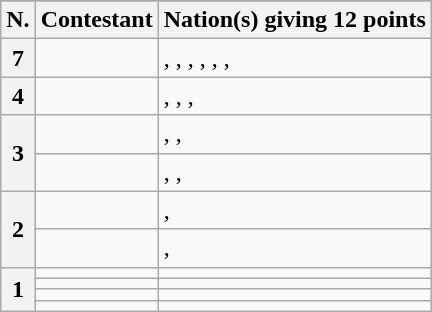<table class="wikitable plainrowheaders">
<tr>
</tr>
<tr>
<th scope="col">N.</th>
<th scope="col">Contestant</th>
<th scope="col">Nation(s) giving 12 points</th>
</tr>
<tr>
<th scope="row">7</th>
<td><strong></strong></td>
<td>, , , , , , </td>
</tr>
<tr>
<th scope="row">4</th>
<td></td>
<td>, , , </td>
</tr>
<tr>
<th scope="row" rowspan="2">3</th>
<td></td>
<td>, , </td>
</tr>
<tr>
<td></td>
<td>, , </td>
</tr>
<tr>
<th scope="row" rowspan="2">2</th>
<td></td>
<td>, </td>
</tr>
<tr>
<td></td>
<td>, </td>
</tr>
<tr>
<th scope="row" rowspan="4">1</th>
<td></td>
<td></td>
</tr>
<tr>
<td></td>
<td></td>
</tr>
<tr>
<td></td>
<td></td>
</tr>
<tr>
<td></td>
<td></td>
</tr>
</table>
